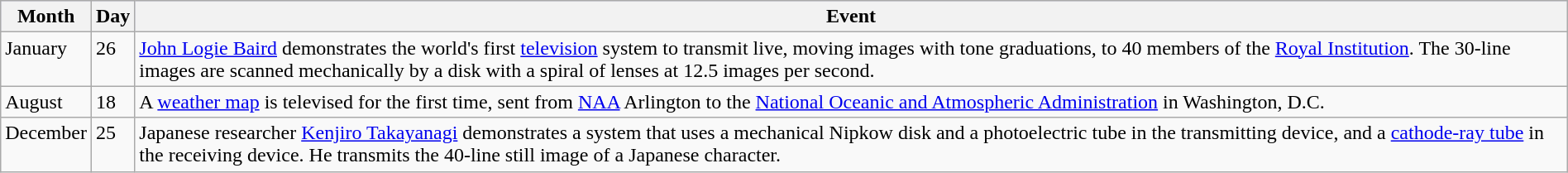<table width=100% class="wikitable">
<tr bgcolor="#CCCCFF" align="left">
<th>Month</th>
<th>Day</th>
<th>Event</th>
</tr>
<tr valign="top">
<td>January</td>
<td>26</td>
<td><a href='#'>John Logie Baird</a> demonstrates the world's first <a href='#'>television</a> system to transmit live, moving images with tone graduations, to 40 members of the <a href='#'>Royal Institution</a>. The 30-line images are scanned mechanically by a disk with a spiral of lenses at 12.5 images per second.</td>
</tr>
<tr valign="top">
<td>August</td>
<td>18</td>
<td>A <a href='#'>weather map</a> is televised for the first time, sent from <a href='#'>NAA</a> Arlington to the <a href='#'>National Oceanic and Atmospheric Administration</a> in Washington, D.C.</td>
</tr>
<tr valign="top">
<td>December</td>
<td>25</td>
<td>Japanese researcher <a href='#'>Kenjiro Takayanagi</a> demonstrates a system that uses a mechanical Nipkow disk and a photoelectric tube in the transmitting device, and a <a href='#'>cathode-ray tube</a> in the receiving device. He transmits the 40-line still image of a Japanese character.</td>
</tr>
</table>
